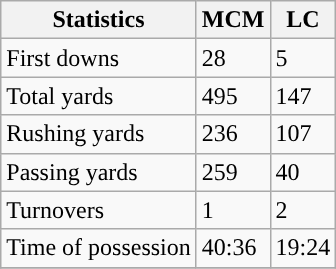<table class="wikitable">
<tr>
<th>Statistics</th>
<th>MCM</th>
<th>LC</th>
</tr>
<tr>
<td>First downs</td>
<td>28</td>
<td>5</td>
</tr>
<tr>
<td>Total yards</td>
<td>495</td>
<td>147</td>
</tr>
<tr>
<td>Rushing yards</td>
<td>236</td>
<td>107</td>
</tr>
<tr>
<td>Passing yards</td>
<td>259</td>
<td>40</td>
</tr>
<tr>
<td>Turnovers</td>
<td>1</td>
<td>2</td>
</tr>
<tr>
<td>Time of possession</td>
<td>40:36</td>
<td>19:24</td>
</tr>
<tr>
</tr>
</table>
